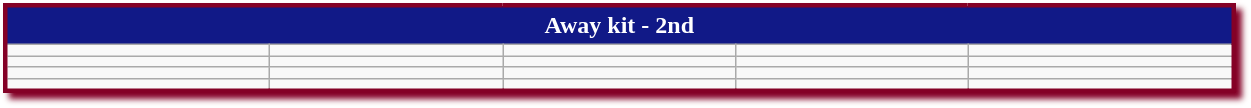<table class="wikitable collapsible collapsed" style="width:65%; border:solid 3px #840126; box-shadow: 4px 4px 4px #840126;">
<tr style="text-align:center; background-color:#111987; color:#FFFFFF; font-weight:bold;">
<td colspan=5>Away kit - 2nd</td>
</tr>
<tr>
<td></td>
<td></td>
<td></td>
<td></td>
<td></td>
</tr>
<tr>
<td></td>
<td></td>
<td></td>
<td></td>
<td></td>
</tr>
<tr>
<td></td>
<td></td>
<td></td>
<td></td>
</tr>
<tr>
<td></td>
<td></td>
<td></td>
<td></td>
<td></td>
</tr>
</table>
